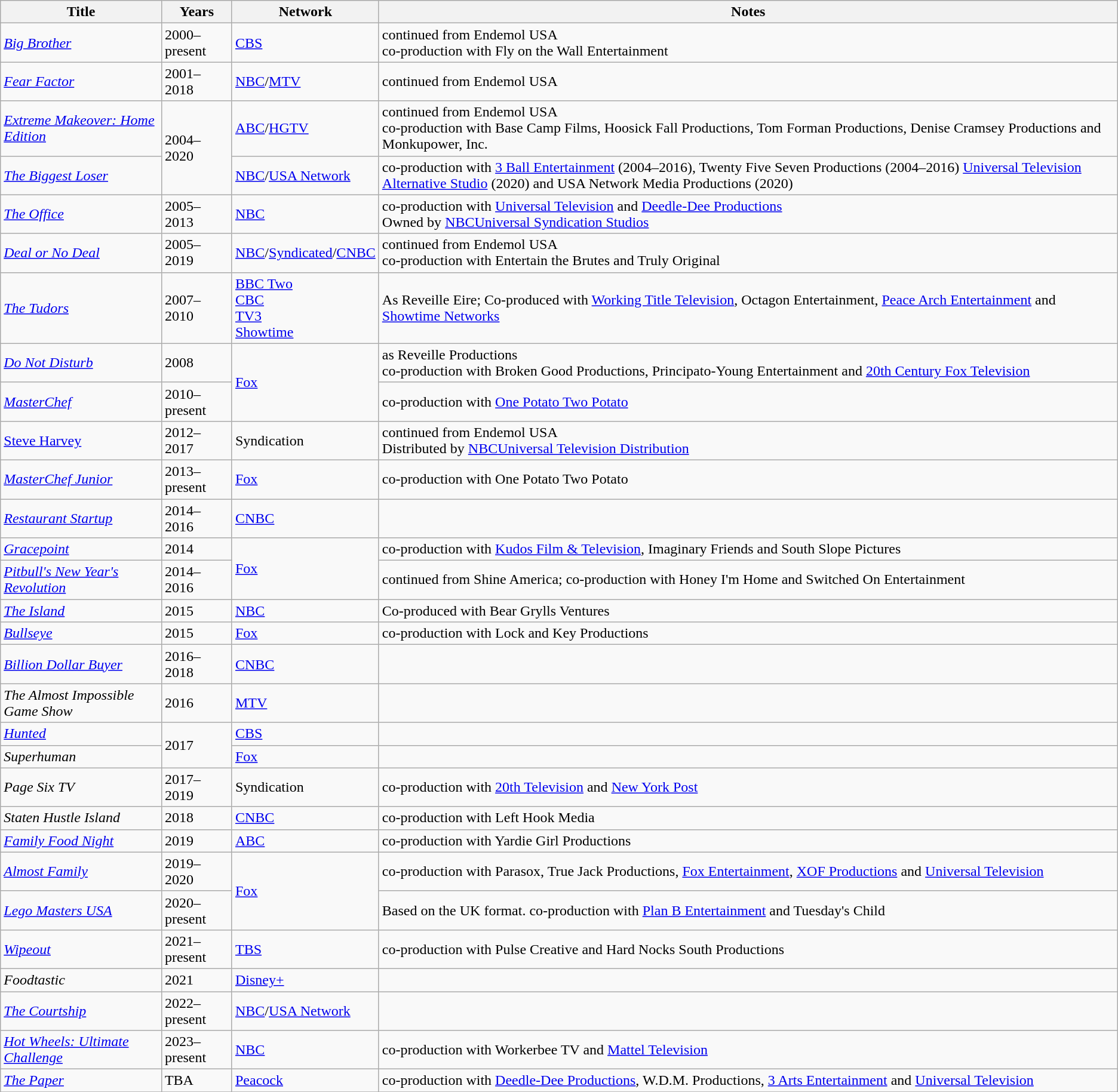<table class="wikitable sortable">
<tr>
<th>Title</th>
<th>Years</th>
<th>Network</th>
<th>Notes</th>
</tr>
<tr>
<td><em><a href='#'>Big Brother</a></em></td>
<td>2000–present</td>
<td><a href='#'>CBS</a></td>
<td>continued from Endemol USA<br>co-production with Fly on the Wall Entertainment</td>
</tr>
<tr>
<td><em><a href='#'>Fear Factor</a></em></td>
<td>2001–2018</td>
<td><a href='#'>NBC</a>/<a href='#'>MTV</a></td>
<td>continued from Endemol USA</td>
</tr>
<tr>
<td><em><a href='#'>Extreme Makeover: Home Edition</a></em></td>
<td rowspan="2">2004–2020</td>
<td><a href='#'>ABC</a>/<a href='#'>HGTV</a></td>
<td>continued from Endemol USA<br>co-production with Base Camp Films, Hoosick Fall Productions, Tom Forman Productions, Denise Cramsey Productions and Monkupower, Inc.</td>
</tr>
<tr>
<td><em><a href='#'>The Biggest Loser</a></em></td>
<td><a href='#'>NBC</a>/<a href='#'>USA Network</a></td>
<td>co-production with <a href='#'>3 Ball Entertainment</a> (2004–2016), Twenty Five Seven Productions (2004–2016) <a href='#'>Universal Television Alternative Studio</a> (2020) and USA Network Media Productions (2020)</td>
</tr>
<tr>
<td><em><a href='#'>The Office</a></em></td>
<td>2005–2013</td>
<td><a href='#'>NBC</a></td>
<td>co-production with <a href='#'>Universal Television</a> and <a href='#'>Deedle-Dee Productions</a><br>Owned by <a href='#'>NBCUniversal Syndication Studios</a></td>
</tr>
<tr>
<td><em><a href='#'>Deal or No Deal</a></em></td>
<td>2005–2019</td>
<td><a href='#'>NBC</a>/<a href='#'>Syndicated</a>/<a href='#'>CNBC</a></td>
<td>continued from Endemol USA<br>co-production with Entertain the Brutes and Truly Original</td>
</tr>
<tr>
<td><em><a href='#'>The Tudors</a></em></td>
<td>2007–2010</td>
<td><a href='#'>BBC Two</a><br><a href='#'>CBC</a><br><a href='#'>TV3</a><br><a href='#'>Showtime</a></td>
<td>As Reveille Eire; Co-produced with <a href='#'>Working Title Television</a>, Octagon Entertainment, <a href='#'>Peace Arch Entertainment</a> and <a href='#'>Showtime Networks</a></td>
</tr>
<tr>
<td><em><a href='#'>Do Not Disturb</a></em></td>
<td>2008</td>
<td rowspan="2"><a href='#'>Fox</a></td>
<td>as Reveille Productions<br>co-production with Broken Good Productions, Principato-Young Entertainment and <a href='#'>20th Century Fox Television</a></td>
</tr>
<tr>
<td><em><a href='#'>MasterChef</a></em></td>
<td>2010–present</td>
<td>co-production with <a href='#'>One Potato Two Potato</a></td>
</tr>
<tr>
<td><a href='#'>Steve Harvey</a></td>
<td>2012–2017</td>
<td>Syndication</td>
<td>continued from Endemol USA<br>Distributed by <a href='#'>NBCUniversal Television Distribution</a></td>
</tr>
<tr>
<td><em><a href='#'>MasterChef Junior</a></em></td>
<td>2013–present</td>
<td><a href='#'>Fox</a></td>
<td>co-production with One Potato Two Potato</td>
</tr>
<tr>
<td><em><a href='#'>Restaurant Startup</a></em></td>
<td>2014–2016</td>
<td><a href='#'>CNBC</a></td>
<td></td>
</tr>
<tr>
<td><em><a href='#'>Gracepoint</a></em></td>
<td>2014</td>
<td rowspan="2"><a href='#'>Fox</a></td>
<td>co-production with <a href='#'>Kudos Film & Television</a>, Imaginary Friends and South Slope Pictures</td>
</tr>
<tr>
<td><em><a href='#'>Pitbull's New Year's Revolution</a></em></td>
<td>2014–2016</td>
<td>continued from Shine America; co-production with Honey I'm Home and Switched On Entertainment</td>
</tr>
<tr>
<td><em><a href='#'>The Island</a></em></td>
<td>2015</td>
<td><a href='#'>NBC</a></td>
<td>Co-produced with Bear Grylls Ventures</td>
</tr>
<tr>
<td><em><a href='#'>Bullseye</a></em></td>
<td>2015</td>
<td><a href='#'>Fox</a></td>
<td>co-production with Lock and Key Productions</td>
</tr>
<tr>
<td><em><a href='#'>Billion Dollar Buyer</a></em></td>
<td>2016–2018</td>
<td><a href='#'>CNBC</a></td>
<td></td>
</tr>
<tr>
<td><em>The Almost Impossible Game Show</em></td>
<td>2016</td>
<td><a href='#'>MTV</a></td>
<td></td>
</tr>
<tr>
<td><em><a href='#'>Hunted</a></em></td>
<td rowspan="2">2017</td>
<td><a href='#'>CBS</a></td>
<td></td>
</tr>
<tr>
<td><em>Superhuman</em></td>
<td><a href='#'>Fox</a></td>
<td></td>
</tr>
<tr>
<td><em>Page Six TV</em></td>
<td>2017–2019</td>
<td>Syndication</td>
<td>co-production with <a href='#'>20th Television</a> and <a href='#'>New York Post</a></td>
</tr>
<tr>
<td><em>Staten Hustle Island</em></td>
<td>2018</td>
<td><a href='#'>CNBC</a></td>
<td>co-production with Left Hook Media</td>
</tr>
<tr>
<td><em><a href='#'>Family Food Night</a></em></td>
<td>2019</td>
<td><a href='#'>ABC</a></td>
<td>co-production with Yardie Girl Productions</td>
</tr>
<tr>
<td><em><a href='#'>Almost Family</a></em></td>
<td>2019–2020</td>
<td rowspan="2"><a href='#'>Fox</a></td>
<td>co-production with Parasox, True Jack Productions, <a href='#'>Fox Entertainment</a>, <a href='#'>XOF Productions</a> and <a href='#'>Universal Television</a></td>
</tr>
<tr>
<td><em><a href='#'>Lego Masters USA</a></em></td>
<td>2020–present</td>
<td>Based on the UK format. co-production with <a href='#'>Plan B Entertainment</a> and Tuesday's Child</td>
</tr>
<tr>
<td><em><a href='#'>Wipeout</a></em></td>
<td>2021–present</td>
<td><a href='#'>TBS</a></td>
<td>co-production with Pulse Creative and Hard Nocks South Productions</td>
</tr>
<tr>
<td><em>Foodtastic</em></td>
<td>2021</td>
<td><a href='#'>Disney+</a></td>
<td></td>
</tr>
<tr>
<td><em><a href='#'>The Courtship</a></em></td>
<td>2022–present</td>
<td><a href='#'>NBC</a>/<a href='#'>USA Network</a></td>
<td></td>
</tr>
<tr>
<td><em><a href='#'>Hot Wheels: Ultimate Challenge</a></em></td>
<td>2023–present</td>
<td><a href='#'>NBC</a></td>
<td>co-production with Workerbee TV and <a href='#'>Mattel Television</a></td>
</tr>
<tr>
<td><em><a href='#'>The Paper</a></em></td>
<td>TBA</td>
<td><a href='#'>Peacock</a></td>
<td>co-production with <a href='#'>Deedle-Dee Productions</a>, W.D.M. Productions, <a href='#'>3 Arts Entertainment</a> and <a href='#'>Universal Television</a></td>
</tr>
<tr>
</tr>
</table>
